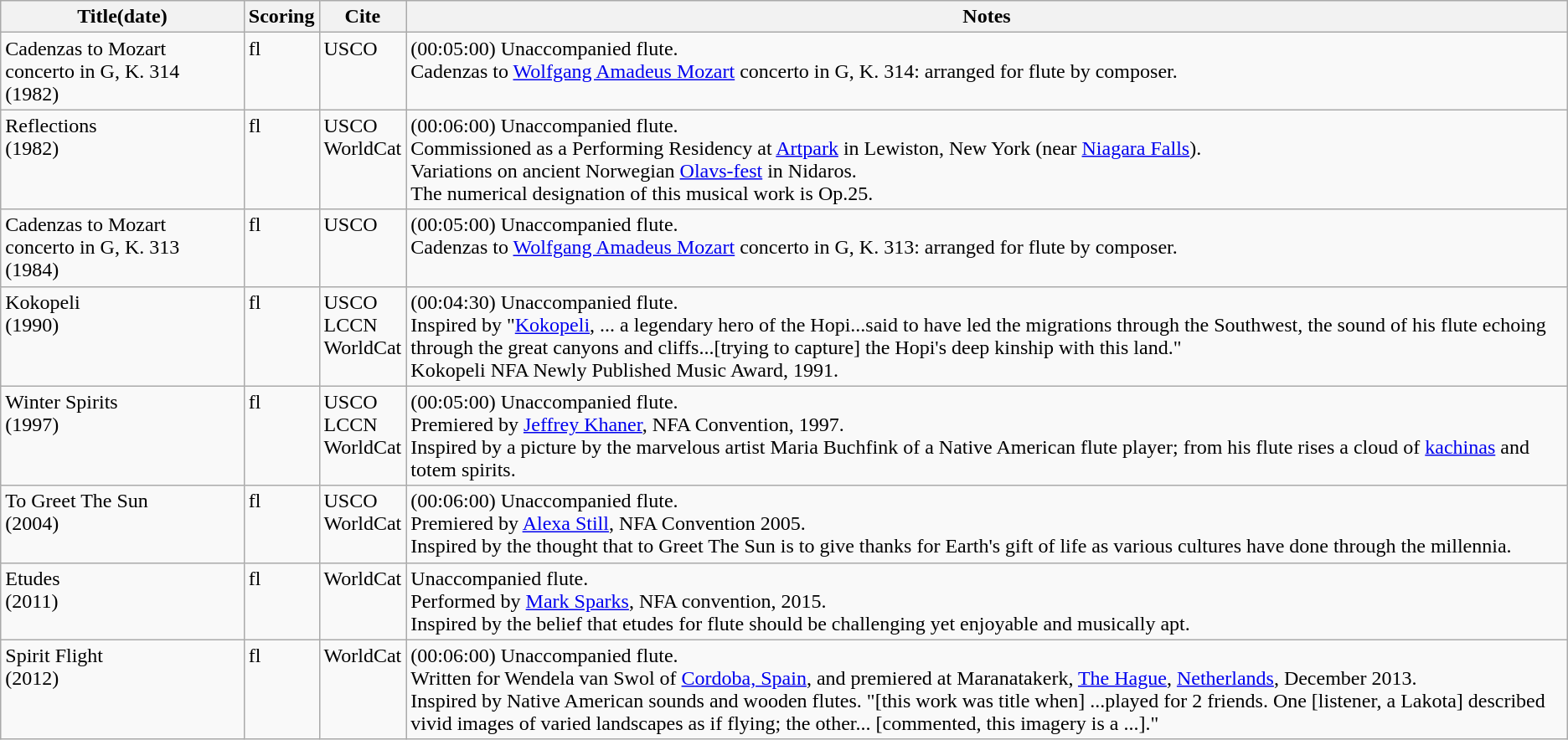<table class="sortable wikitable" style="margins:auto; width=95%;">
<tr>
<th width="">Title(date)</th>
<th width="">Scoring</th>
<th width="">Cite</th>
<th width="">Notes</th>
</tr>
<tr valign="top">
<td>Cadenzas to Mozart concerto in G, K. 314<br>(1982)</td>
<td>fl</td>
<td>USCO</td>
<td>(00:05:00) Unaccompanied flute.<br>Cadenzas to <a href='#'>Wolfgang Amadeus Mozart</a> concerto in G, K. 314: arranged for flute by composer.</td>
</tr>
<tr valign="top">
<td>Reflections<br>(1982)</td>
<td>fl</td>
<td>USCO<br>WorldCat</td>
<td>(00:06:00) Unaccompanied flute.<br>Commissioned as a Performing Residency at <a href='#'>Artpark</a> in Lewiston, New York (near <a href='#'>Niagara Falls</a>).<br>Variations on ancient Norwegian <a href='#'>Olavs-fest</a> in Nidaros.<br>The numerical designation of this musical work is Op.25.</td>
</tr>
<tr valign="top">
<td>Cadenzas to Mozart concerto in G, K. 313<br>(1984)</td>
<td>fl</td>
<td>USCO</td>
<td>(00:05:00) Unaccompanied flute.<br>Cadenzas to <a href='#'>Wolfgang Amadeus Mozart</a> concerto in G, K. 313: arranged for flute by composer.</td>
</tr>
<tr valign="top">
<td>Kokopeli<br>(1990)</td>
<td>fl</td>
<td>USCO<br>LCCN<br>WorldCat</td>
<td>(00:04:30) Unaccompanied flute.<br>Inspired by "<a href='#'>Kokopeli</a>, ... a legendary hero of the Hopi...said to have led the migrations through the Southwest, the sound of his flute echoing through the great canyons and cliffs...[trying to capture] the Hopi's deep kinship with this land."<br>Kokopeli NFA Newly Published Music Award, 1991.</td>
</tr>
<tr valign="top">
<td>Winter Spirits<br>(1997)</td>
<td>fl</td>
<td>USCO<br>LCCN<br>WorldCat</td>
<td>(00:05:00) Unaccompanied flute.<br>Premiered by <a href='#'>Jeffrey Khaner</a>, NFA Convention, 1997.<br>Inspired by a picture by the marvelous artist Maria Buchfink of a Native American flute player; from his flute rises a cloud of <a href='#'>kachinas</a> and totem spirits.</td>
</tr>
<tr valign="top">
<td>To Greet The Sun<br>(2004)</td>
<td>fl</td>
<td>USCO<br>WorldCat</td>
<td>(00:06:00) Unaccompanied flute.<br>Premiered by <a href='#'>Alexa Still</a>, NFA Convention 2005.<br>Inspired by the thought that to Greet The Sun is to give thanks for Earth's gift of life as various cultures have done through the millennia.</td>
</tr>
<tr valign="top">
<td>Etudes<br>(2011)</td>
<td>fl</td>
<td>WorldCat</td>
<td>Unaccompanied flute.<br>Performed by <a href='#'>Mark Sparks</a>, NFA convention, 2015.<br>Inspired by the belief that etudes for flute should be challenging yet enjoyable and musically apt.</td>
</tr>
<tr valign="top">
<td>Spirit Flight<br>(2012)</td>
<td>fl</td>
<td>WorldCat</td>
<td>(00:06:00) Unaccompanied flute.<br>Written for Wendela van Swol of <a href='#'>Cordoba, Spain</a>, and premiered at Maranatakerk, <a href='#'>The Hague</a>, <a href='#'>Netherlands</a>, December 2013.<br>Inspired by Native American sounds and wooden flutes. "[this work was title when] ...played for 2 friends. One [listener, a Lakota] described vivid images of varied landscapes as if flying; the other... [commented, this imagery is a ...]."</td>
</tr>
</table>
